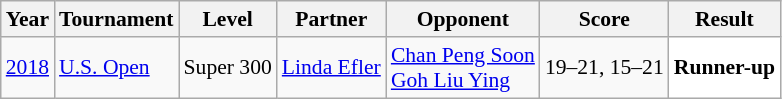<table class="sortable wikitable" style="font-size: 90%;">
<tr>
<th>Year</th>
<th>Tournament</th>
<th>Level</th>
<th>Partner</th>
<th>Opponent</th>
<th>Score</th>
<th>Result</th>
</tr>
<tr>
<td align="center"><a href='#'>2018</a></td>
<td align="left"><a href='#'>U.S. Open</a></td>
<td align="left">Super 300</td>
<td align="left"> <a href='#'>Linda Efler</a></td>
<td align="left"> <a href='#'>Chan Peng Soon</a><br> <a href='#'>Goh Liu Ying</a></td>
<td align="left">19–21, 15–21</td>
<td style="text-align:left; background:white"> <strong>Runner-up</strong></td>
</tr>
</table>
